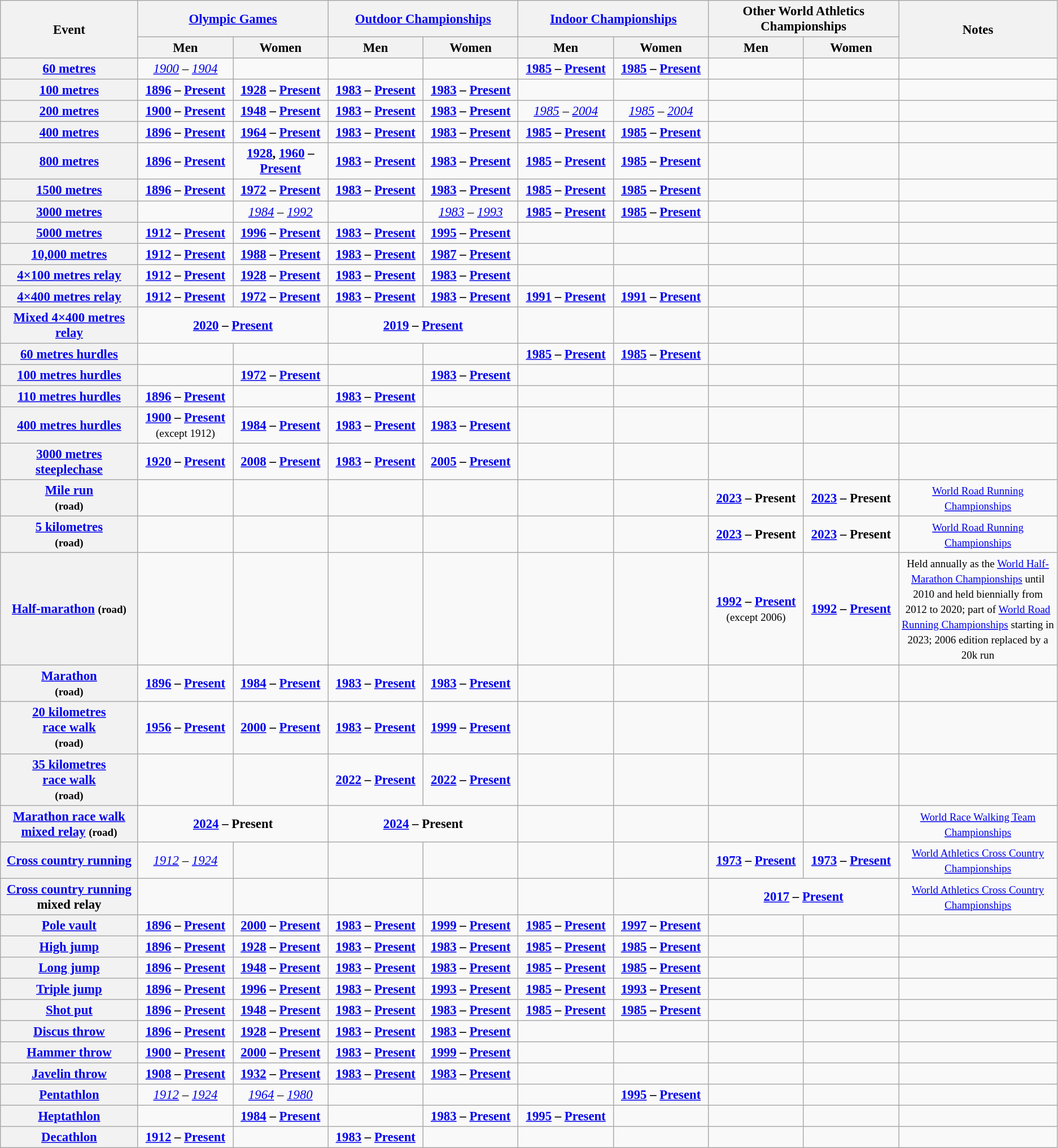<table class="wikitable"  style= "text-align:center; font-size:95%;">
<tr>
<th rowspan=2>Event</th>
<th scope="col" style="width: 15%;" colspan=2><a href='#'>Olympic Games</a></th>
<th colspan=2><a href='#'>Outdoor Championships</a></th>
<th colspan=2><a href='#'>Indoor Championships</a></th>
<th colspan="2">Other World Athletics Championships</th>
<th rowspan=2 scope="col" style="width: 15%;">Notes</th>
</tr>
<tr>
<th scope="col" style="width: 9%;">Men</th>
<th scope="col" style="width: 9%;">Women</th>
<th scope="col" style="width: 9%;">Men</th>
<th scope="col" style="width: 9%;">Women</th>
<th scope="col" style="width: 9%;">Men</th>
<th scope="col" style="width: 9%;">Women</th>
<th scope="col" style="width: 9%;">Men</th>
<th scope="col" style="width: 9%;">Women</th>
</tr>
<tr>
<th><a href='#'>60 metres</a></th>
<td><em><a href='#'>1900</a> – <a href='#'>1904</a></em></td>
<td></td>
<td></td>
<td></td>
<td><strong><a href='#'>1985</a> – <a href='#'>Present</a></strong></td>
<td><strong><a href='#'>1985</a> – <a href='#'>Present</a></strong></td>
<td></td>
<td></td>
<td></td>
</tr>
<tr>
<th><a href='#'>100 metres</a></th>
<td><strong><a href='#'>1896</a> – <a href='#'>Present</a></strong></td>
<td><strong><a href='#'>1928</a> – <a href='#'>Present</a></strong></td>
<td><strong><a href='#'>1983</a> – <a href='#'>Present</a></strong></td>
<td><strong><a href='#'>1983</a> – <a href='#'>Present</a></strong></td>
<td></td>
<td></td>
<td></td>
<td></td>
<td></td>
</tr>
<tr>
<th><a href='#'>200 metres</a></th>
<td><strong><a href='#'>1900</a> – <a href='#'>Present</a></strong></td>
<td><strong><a href='#'>1948</a> – <a href='#'>Present</a></strong></td>
<td><strong><a href='#'>1983</a> – <a href='#'>Present</a></strong></td>
<td><strong><a href='#'>1983</a> – <a href='#'>Present</a></strong></td>
<td><em><a href='#'>1985</a> – <a href='#'>2004</a></em></td>
<td><em><a href='#'>1985</a> – <a href='#'>2004</a></em></td>
<td></td>
<td></td>
<td></td>
</tr>
<tr>
<th><a href='#'>400 metres</a></th>
<td><strong><a href='#'>1896</a> – <a href='#'>Present</a></strong></td>
<td><strong><a href='#'>1964</a> – <a href='#'>Present</a></strong></td>
<td><strong><a href='#'>1983</a> – <a href='#'>Present</a></strong></td>
<td><strong><a href='#'>1983</a> – <a href='#'>Present</a></strong></td>
<td><strong><a href='#'>1985</a> – <a href='#'>Present</a></strong></td>
<td><strong><a href='#'>1985</a> – <a href='#'>Present</a></strong></td>
<td></td>
<td></td>
<td></td>
</tr>
<tr>
<th><a href='#'>800 metres</a></th>
<td><strong><a href='#'>1896</a> – <a href='#'>Present</a></strong></td>
<td><strong><a href='#'>1928</a>, <a href='#'>1960</a> – <a href='#'>Present</a></strong></td>
<td><strong><a href='#'>1983</a> – <a href='#'>Present</a></strong></td>
<td><strong><a href='#'>1983</a> – <a href='#'>Present</a></strong></td>
<td><strong><a href='#'>1985</a> – <a href='#'>Present</a></strong></td>
<td><strong><a href='#'>1985</a> – <a href='#'>Present</a></strong></td>
<td></td>
<td></td>
<td></td>
</tr>
<tr>
<th><a href='#'>1500 metres</a></th>
<td><strong><a href='#'>1896</a> – <a href='#'>Present</a></strong></td>
<td><strong><a href='#'>1972</a> – <a href='#'>Present</a></strong></td>
<td><strong><a href='#'>1983</a> – <a href='#'>Present</a></strong></td>
<td><strong><a href='#'>1983</a> – <a href='#'>Present</a></strong></td>
<td><strong><a href='#'>1985</a> – <a href='#'>Present</a></strong></td>
<td><strong><a href='#'>1985</a> – <a href='#'>Present</a></strong></td>
<td></td>
<td></td>
<td></td>
</tr>
<tr>
<th><a href='#'>3000 metres</a></th>
<td></td>
<td><em><a href='#'>1984</a> – <a href='#'>1992</a></em></td>
<td></td>
<td><em><a href='#'>1983</a> – <a href='#'>1993</a></em></td>
<td><strong><a href='#'>1985</a> – <a href='#'>Present</a></strong></td>
<td><strong><a href='#'>1985</a> – <a href='#'>Present</a></strong></td>
<td></td>
<td></td>
<td></td>
</tr>
<tr>
<th><a href='#'>5000 metres</a></th>
<td><strong><a href='#'>1912</a> – <a href='#'>Present</a></strong></td>
<td><strong><a href='#'>1996</a> – <a href='#'>Present</a></strong></td>
<td><strong><a href='#'>1983</a> – <a href='#'>Present</a></strong></td>
<td><strong><a href='#'>1995</a> – <a href='#'>Present</a></strong></td>
<td></td>
<td></td>
<td></td>
<td></td>
<td></td>
</tr>
<tr>
<th><a href='#'>10,000 metres</a></th>
<td><strong><a href='#'>1912</a> – <a href='#'>Present</a></strong></td>
<td><strong><a href='#'>1988</a> – <a href='#'>Present</a></strong></td>
<td><strong><a href='#'>1983</a> – <a href='#'>Present</a></strong></td>
<td><strong><a href='#'>1987</a> – <a href='#'>Present</a></strong></td>
<td></td>
<td></td>
<td></td>
<td></td>
<td></td>
</tr>
<tr>
<th><a href='#'>4×100 metres relay</a></th>
<td><strong><a href='#'>1912</a> – <a href='#'>Present</a></strong></td>
<td><strong><a href='#'>1928</a> – <a href='#'>Present</a></strong></td>
<td><strong><a href='#'>1983</a> – <a href='#'>Present</a></strong></td>
<td><strong><a href='#'>1983</a> – <a href='#'>Present</a></strong></td>
<td></td>
<td></td>
<td></td>
<td></td>
<td></td>
</tr>
<tr>
<th><a href='#'>4×400 metres relay</a></th>
<td><strong><a href='#'>1912</a> – <a href='#'>Present</a></strong></td>
<td><strong><a href='#'>1972</a> – <a href='#'>Present</a></strong></td>
<td><strong><a href='#'>1983</a> – <a href='#'>Present</a></strong></td>
<td><strong><a href='#'>1983</a> – <a href='#'>Present</a></strong></td>
<td><strong><a href='#'>1991</a> – <a href='#'>Present</a></strong></td>
<td><strong><a href='#'>1991</a> – <a href='#'>Present</a></strong></td>
<td></td>
<td></td>
<td></td>
</tr>
<tr>
<th><a href='#'>Mixed 4×400 metres relay</a></th>
<td colspan="2"><strong><a href='#'>2020</a> – <a href='#'>Present</a></strong></td>
<td colspan="2"><strong><a href='#'>2019</a> – <a href='#'>Present</a></strong></td>
<td></td>
<td></td>
<td></td>
<td></td>
<td></td>
</tr>
<tr>
<th><a href='#'>60 metres hurdles</a></th>
<td></td>
<td></td>
<td></td>
<td></td>
<td><strong><a href='#'>1985</a> – <a href='#'>Present</a></strong></td>
<td><strong><a href='#'>1985</a> – <a href='#'>Present</a></strong></td>
<td></td>
<td></td>
<td></td>
</tr>
<tr>
<th><a href='#'>100 metres hurdles</a></th>
<td></td>
<td><strong><a href='#'>1972</a> – <a href='#'>Present</a></strong></td>
<td></td>
<td><strong><a href='#'>1983</a> – <a href='#'>Present</a></strong></td>
<td></td>
<td></td>
<td></td>
<td></td>
<td></td>
</tr>
<tr>
<th><a href='#'>110 metres hurdles</a></th>
<td><strong><a href='#'>1896</a> – <a href='#'>Present</a></strong></td>
<td></td>
<td><strong><a href='#'>1983</a> – <a href='#'>Present</a></strong></td>
<td></td>
<td></td>
<td></td>
<td></td>
<td></td>
<td></td>
</tr>
<tr>
<th><a href='#'>400 metres hurdles</a></th>
<td><strong><a href='#'>1900</a> – <a href='#'>Present</a></strong><br><small>(except 1912)</small></td>
<td><strong><a href='#'>1984</a> – <a href='#'>Present</a></strong></td>
<td><strong><a href='#'>1983</a> – <a href='#'>Present</a></strong></td>
<td><strong><a href='#'>1983</a> – <a href='#'>Present</a></strong></td>
<td></td>
<td></td>
<td></td>
<td></td>
<td></td>
</tr>
<tr>
<th><a href='#'>3000 metres steeplechase</a></th>
<td><strong><a href='#'>1920</a> – <a href='#'>Present</a></strong></td>
<td><strong><a href='#'>2008</a> – <a href='#'>Present</a></strong></td>
<td><strong><a href='#'>1983</a> – <a href='#'>Present</a></strong></td>
<td><strong><a href='#'>2005</a> – <a href='#'>Present</a></strong></td>
<td></td>
<td></td>
<td></td>
<td></td>
<td></td>
</tr>
<tr>
<th><a href='#'>Mile run</a> <br><small>(road)</small></th>
<td></td>
<td></td>
<td></td>
<td></td>
<td></td>
<td></td>
<td><strong><a href='#'>2023</a> – Present</strong></td>
<td><strong><a href='#'>2023</a> – Present</strong></td>
<td><small><a href='#'>World Road Running Championships</a></small></td>
</tr>
<tr>
<th><a href='#'>5 kilometres</a> <br><small>(road)</small></th>
<td></td>
<td></td>
<td></td>
<td></td>
<td></td>
<td></td>
<td><strong><a href='#'>2023</a> – Present</strong></td>
<td><strong><a href='#'>2023</a> – Present</strong></td>
<td><small><a href='#'>World Road Running Championships</a></small></td>
</tr>
<tr>
<th><a href='#'>Half-marathon</a> <small>(road)</small></th>
<td></td>
<td></td>
<td></td>
<td></td>
<td></td>
<td></td>
<td><strong><a href='#'>1992</a> – <a href='#'>Present</a></strong> <small>(except 2006)</small></td>
<td><strong><a href='#'>1992</a> – <a href='#'>Present</a></strong></td>
<td><small>Held annually as the <a href='#'>World Half-Marathon Championships</a> until 2010 and held biennially from 2012 to 2020; part of  <a href='#'>World Road Running Championships</a> starting in 2023; 2006 edition replaced by a 20k run</small></td>
</tr>
<tr>
<th><a href='#'>Marathon</a> <br><small>(road)</small></th>
<td><strong><a href='#'>1896</a> – <a href='#'>Present</a></strong></td>
<td><strong><a href='#'>1984</a> – <a href='#'>Present</a></strong></td>
<td><strong><a href='#'>1983</a> – <a href='#'>Present</a></strong></td>
<td><strong><a href='#'>1983</a> – <a href='#'>Present</a></strong></td>
<td></td>
<td></td>
<td></td>
<td></td>
<td></td>
</tr>
<tr>
<th><a href='#'>20 kilometres <br>race walk</a> <br><small>(road)</small></th>
<td><strong><a href='#'>1956</a> – <a href='#'>Present</a></strong></td>
<td><strong><a href='#'>2000</a> – <a href='#'>Present</a></strong></td>
<td><strong><a href='#'>1983</a> – <a href='#'>Present</a></strong></td>
<td><strong><a href='#'>1999</a> – <a href='#'>Present</a></strong></td>
<td></td>
<td></td>
<td></td>
<td></td>
<td></td>
</tr>
<tr>
<th><a href='#'>35 kilometres <br>race walk</a> <br><small>(road)</small></th>
<td></td>
<td></td>
<td><strong><a href='#'>2022</a> – <a href='#'>Present</a></strong></td>
<td><strong><a href='#'>2022</a> – <a href='#'>Present</a></strong></td>
<td></td>
<td></td>
<td></td>
<td></td>
<td></td>
</tr>
<tr>
<th><a href='#'>Marathon race walk mixed relay</a> <small>(road)</small></th>
<td colspan="2"><a href='#'><strong>2024</strong></a> <strong>– Present</strong></td>
<td colspan="2"><a href='#'><strong>2024</strong></a> <strong>– Present</strong></td>
<td></td>
<td></td>
<td></td>
<td></td>
<td><a href='#'><small>World Race Walking Team Championships</small></a></td>
</tr>
<tr>
<th><a href='#'>Cross country running</a></th>
<td><em><a href='#'>1912</a> – <a href='#'>1924</a></em></td>
<td></td>
<td></td>
<td></td>
<td></td>
<td></td>
<td><strong><a href='#'>1973</a> – <a href='#'>Present</a></strong></td>
<td><strong><a href='#'>1973</a> – <a href='#'>Present</a></strong></td>
<td><small><a href='#'>World Athletics Cross Country Championships</a></small></td>
</tr>
<tr>
<th><a href='#'>Cross country running</a> mixed relay</th>
<td></td>
<td></td>
<td></td>
<td></td>
<td></td>
<td></td>
<td colspan="2"><strong><a href='#'>2017</a> – <a href='#'>Present</a></strong></td>
<td><small><a href='#'>World Athletics Cross Country Championships</a></small></td>
</tr>
<tr>
<th><a href='#'>Pole vault</a></th>
<td><strong><a href='#'>1896</a> – <a href='#'>Present</a></strong></td>
<td><strong><a href='#'>2000</a> – <a href='#'>Present</a></strong></td>
<td><strong><a href='#'>1983</a> – <a href='#'>Present</a></strong></td>
<td><strong><a href='#'>1999</a> – <a href='#'>Present</a></strong></td>
<td><strong><a href='#'>1985</a> – <a href='#'>Present</a></strong></td>
<td><strong><a href='#'>1997</a> – <a href='#'>Present</a></strong></td>
<td></td>
<td></td>
<td></td>
</tr>
<tr>
<th><a href='#'>High jump</a></th>
<td><strong><a href='#'>1896</a> – <a href='#'>Present</a></strong></td>
<td><strong><a href='#'>1928</a> – <a href='#'>Present</a></strong></td>
<td><strong><a href='#'>1983</a> – <a href='#'>Present</a></strong></td>
<td><strong><a href='#'>1983</a> – <a href='#'>Present</a></strong></td>
<td><strong><a href='#'>1985</a> – <a href='#'>Present</a></strong></td>
<td><strong><a href='#'>1985</a> – <a href='#'>Present</a></strong></td>
<td></td>
<td></td>
<td></td>
</tr>
<tr>
<th><a href='#'>Long jump</a></th>
<td><strong><a href='#'>1896</a> – <a href='#'>Present</a></strong></td>
<td><strong><a href='#'>1948</a> – <a href='#'>Present</a></strong></td>
<td><strong><a href='#'>1983</a> – <a href='#'>Present</a></strong></td>
<td><strong><a href='#'>1983</a> – <a href='#'>Present</a></strong></td>
<td><strong><a href='#'>1985</a> – <a href='#'>Present</a></strong></td>
<td><strong><a href='#'>1985</a> – <a href='#'>Present</a></strong></td>
<td></td>
<td></td>
<td></td>
</tr>
<tr>
<th><a href='#'>Triple jump</a></th>
<td><strong><a href='#'>1896</a> – <a href='#'>Present</a></strong></td>
<td><strong><a href='#'>1996</a> – <a href='#'>Present</a></strong></td>
<td><strong><a href='#'>1983</a> – <a href='#'>Present</a></strong></td>
<td><strong><a href='#'>1993</a> – <a href='#'>Present</a></strong></td>
<td><strong><a href='#'>1985</a> – <a href='#'>Present</a></strong></td>
<td><strong><a href='#'>1993</a> – <a href='#'>Present</a></strong></td>
<td></td>
<td></td>
<td></td>
</tr>
<tr>
<th><a href='#'>Shot put</a></th>
<td><strong><a href='#'>1896</a> – <a href='#'>Present</a></strong></td>
<td><strong><a href='#'>1948</a> – <a href='#'>Present</a></strong></td>
<td><strong><a href='#'>1983</a> – <a href='#'>Present</a></strong></td>
<td><strong><a href='#'>1983</a> – <a href='#'>Present</a></strong></td>
<td><strong><a href='#'>1985</a> – <a href='#'>Present</a></strong></td>
<td><strong><a href='#'>1985</a> – <a href='#'>Present</a></strong></td>
<td></td>
<td></td>
<td></td>
</tr>
<tr>
<th><a href='#'>Discus throw</a></th>
<td><strong><a href='#'>1896</a> – <a href='#'>Present</a></strong></td>
<td><strong><a href='#'>1928</a> – <a href='#'>Present</a></strong></td>
<td><strong><a href='#'>1983</a> – <a href='#'>Present</a></strong></td>
<td><strong><a href='#'>1983</a> – <a href='#'>Present</a></strong></td>
<td></td>
<td></td>
<td></td>
<td></td>
<td></td>
</tr>
<tr>
<th><a href='#'>Hammer throw</a></th>
<td><strong><a href='#'>1900</a> – <a href='#'>Present</a></strong></td>
<td><strong><a href='#'>2000</a> – <a href='#'>Present</a></strong></td>
<td><strong><a href='#'>1983</a> – <a href='#'>Present</a></strong></td>
<td><strong><a href='#'>1999</a> – <a href='#'>Present</a></strong></td>
<td></td>
<td></td>
<td></td>
<td></td>
<td></td>
</tr>
<tr>
<th><a href='#'>Javelin throw</a></th>
<td><strong><a href='#'>1908</a> – <a href='#'>Present</a></strong></td>
<td><strong><a href='#'>1932</a> – <a href='#'>Present</a></strong></td>
<td><strong><a href='#'>1983</a> – <a href='#'>Present</a></strong></td>
<td><strong><a href='#'>1983</a> – <a href='#'>Present</a></strong></td>
<td></td>
<td></td>
<td></td>
<td></td>
<td></td>
</tr>
<tr>
<th><a href='#'>Pentathlon</a></th>
<td><em><a href='#'>1912</a> – <a href='#'>1924</a></em></td>
<td><em><a href='#'>1964</a> – <a href='#'>1980</a></em></td>
<td></td>
<td></td>
<td></td>
<td><strong><a href='#'>1995</a> – <a href='#'>Present</a></strong></td>
<td></td>
<td></td>
<td></td>
</tr>
<tr>
<th><a href='#'>Heptathlon</a></th>
<td></td>
<td><strong><a href='#'>1984</a> – <a href='#'>Present</a></strong></td>
<td></td>
<td><strong><a href='#'>1983</a> – <a href='#'>Present</a></strong></td>
<td><strong><a href='#'>1995</a> – <a href='#'>Present</a></strong></td>
<td></td>
<td></td>
<td></td>
<td></td>
</tr>
<tr>
<th><a href='#'>Decathlon</a></th>
<td><strong><a href='#'>1912</a> – <a href='#'>Present</a></strong></td>
<td></td>
<td><strong><a href='#'>1983</a> – <a href='#'>Present</a></strong></td>
<td></td>
<td></td>
<td></td>
<td></td>
<td></td>
<td></td>
</tr>
</table>
